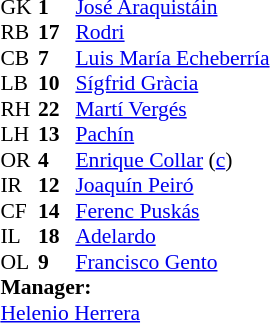<table style="font-size: 90%" cellspacing="0" cellpadding="0" align=center>
<tr>
<th width="25"></th>
<th width="25"></th>
</tr>
<tr>
<td>GK</td>
<td><strong>1</strong></td>
<td><a href='#'>José Araquistáin</a></td>
</tr>
<tr>
<td>RB</td>
<td><strong>17</strong></td>
<td><a href='#'>Rodri</a></td>
</tr>
<tr>
<td>CB</td>
<td><strong>7</strong></td>
<td><a href='#'>Luis María Echeberría</a></td>
</tr>
<tr>
<td>LB</td>
<td><strong>10</strong></td>
<td><a href='#'>Sígfrid Gràcia</a></td>
</tr>
<tr>
<td>RH</td>
<td><strong>22</strong></td>
<td><a href='#'>Martí Vergés</a></td>
</tr>
<tr>
<td>LH</td>
<td><strong>13</strong></td>
<td><a href='#'>Pachín</a></td>
</tr>
<tr>
<td>OR</td>
<td><strong>4</strong></td>
<td><a href='#'>Enrique Collar</a> (<a href='#'>c</a>)</td>
</tr>
<tr>
<td>IR</td>
<td><strong>12</strong></td>
<td><a href='#'>Joaquín Peiró</a></td>
</tr>
<tr>
<td>CF</td>
<td><strong>14</strong></td>
<td><a href='#'>Ferenc Puskás</a></td>
</tr>
<tr>
<td>IL</td>
<td><strong>18</strong></td>
<td><a href='#'>Adelardo</a></td>
</tr>
<tr>
<td>OL</td>
<td><strong>9</strong></td>
<td><a href='#'>Francisco Gento</a></td>
</tr>
<tr>
<td colspan="3"><strong>Manager:</strong></td>
</tr>
<tr>
<td colspan="3"> <a href='#'>Helenio Herrera</a></td>
</tr>
</table>
